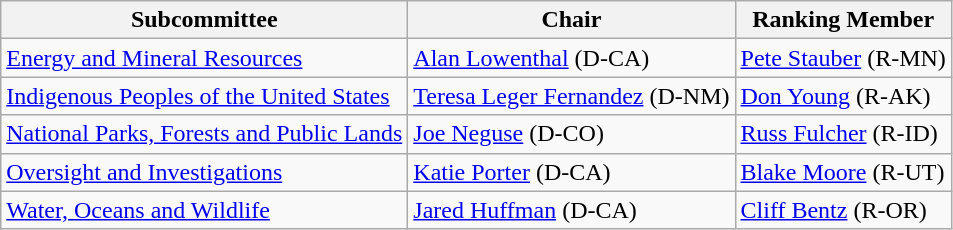<table class="wikitable">
<tr>
<th>Subcommittee</th>
<th>Chair</th>
<th>Ranking Member</th>
</tr>
<tr>
<td><a href='#'>Energy and Mineral Resources</a></td>
<td><a href='#'>Alan Lowenthal</a> (D-CA)</td>
<td><a href='#'>Pete Stauber</a> (R-MN)</td>
</tr>
<tr>
<td><a href='#'>Indigenous Peoples of the United States</a></td>
<td><a href='#'>Teresa Leger Fernandez</a> (D-NM)</td>
<td><a href='#'>Don Young</a> (R-AK)</td>
</tr>
<tr>
<td><a href='#'>National Parks, Forests and Public Lands</a></td>
<td><a href='#'>Joe Neguse</a> (D-CO)</td>
<td><a href='#'>Russ Fulcher</a> (R-ID)</td>
</tr>
<tr>
<td><a href='#'>Oversight and Investigations</a></td>
<td><a href='#'>Katie Porter</a> (D-CA)</td>
<td><a href='#'>Blake Moore</a> (R-UT)</td>
</tr>
<tr>
<td><a href='#'>Water, Oceans and Wildlife</a></td>
<td><a href='#'>Jared Huffman</a> (D-CA)</td>
<td><a href='#'>Cliff Bentz</a> (R-OR)</td>
</tr>
</table>
